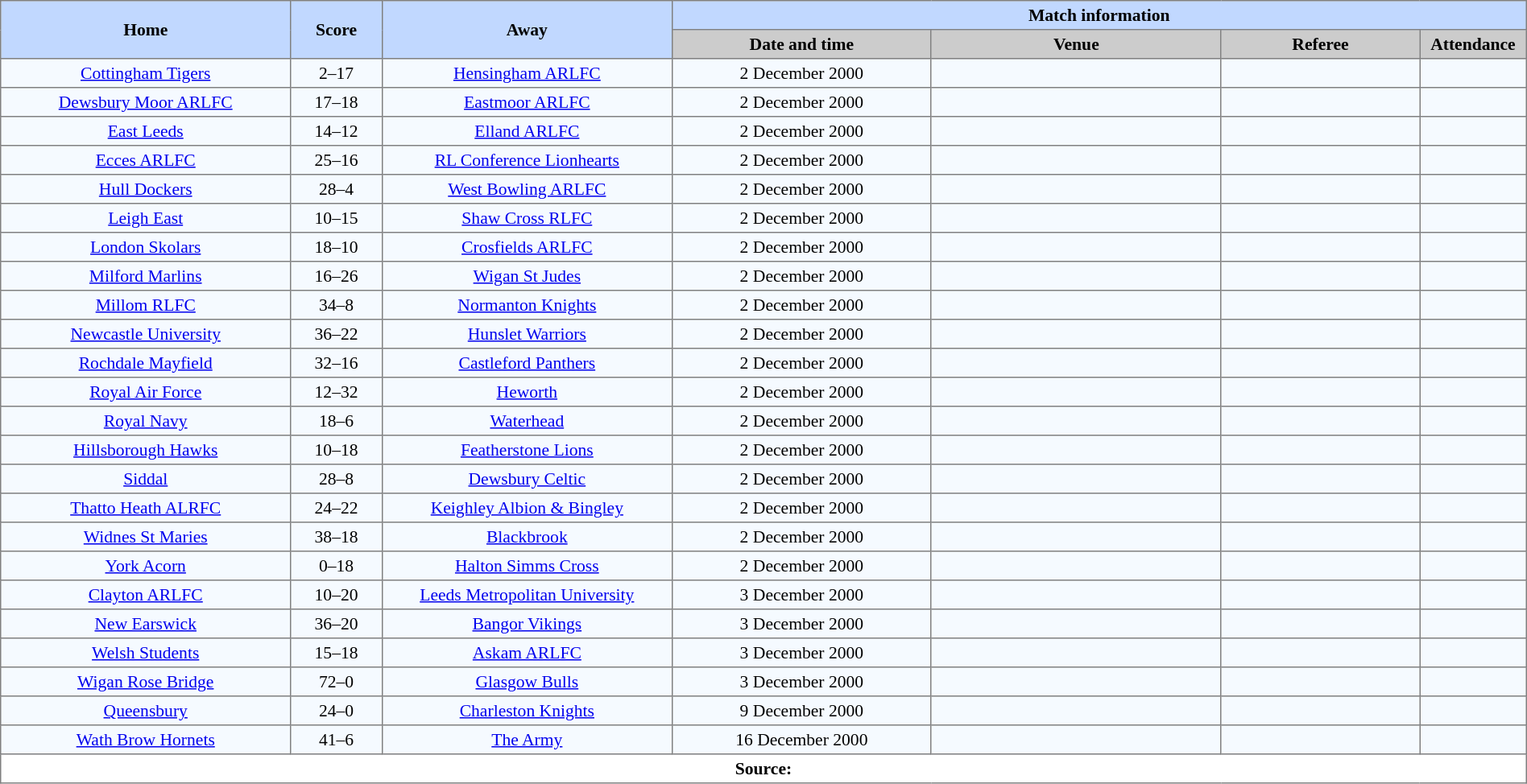<table border=1 style="border-collapse:collapse; font-size:90%; text-align:center;" cellpadding=3 cellspacing=0 width=100%>
<tr bgcolor=#C1D8FF>
<th rowspan=2 width=19%>Home</th>
<th rowspan=2 width=6%>Score</th>
<th rowspan=2 width=19%>Away</th>
<th colspan=6>Match information</th>
</tr>
<tr bgcolor=#CCCCCC>
<th width=17%>Date and time</th>
<th width=19%>Venue</th>
<th width=13%>Referee</th>
<th width=7%>Attendance</th>
</tr>
<tr bgcolor=#F5FAFF>
<td><a href='#'>Cottingham Tigers</a></td>
<td>2–17</td>
<td><a href='#'>Hensingham ARLFC</a></td>
<td>2 December 2000</td>
<td></td>
<td></td>
<td></td>
</tr>
<tr bgcolor=#F5FAFF>
<td><a href='#'>Dewsbury Moor ARLFC</a></td>
<td>17–18</td>
<td><a href='#'>Eastmoor ARLFC</a></td>
<td>2 December 2000</td>
<td></td>
<td></td>
<td></td>
</tr>
<tr bgcolor=#F5FAFF>
<td><a href='#'>East Leeds</a></td>
<td>14–12</td>
<td><a href='#'>Elland ARLFC</a></td>
<td>2 December 2000</td>
<td></td>
<td></td>
<td></td>
</tr>
<tr bgcolor=#F5FAFF>
<td><a href='#'>Ecces ARLFC</a></td>
<td>25–16</td>
<td><a href='#'>RL Conference Lionhearts</a></td>
<td>2 December 2000</td>
<td></td>
<td></td>
<td></td>
</tr>
<tr bgcolor=#F5FAFF>
<td><a href='#'>Hull Dockers</a></td>
<td>28–4</td>
<td><a href='#'>West Bowling ARLFC</a></td>
<td>2 December 2000</td>
<td></td>
<td></td>
<td></td>
</tr>
<tr bgcolor=#F5FAFF>
<td><a href='#'>Leigh East</a></td>
<td>10–15</td>
<td><a href='#'>Shaw Cross RLFC</a></td>
<td>2 December 2000</td>
<td></td>
<td></td>
<td></td>
</tr>
<tr bgcolor=#F5FAFF>
<td><a href='#'>London Skolars</a></td>
<td>18–10</td>
<td><a href='#'>Crosfields ARLFC</a></td>
<td>2 December 2000</td>
<td></td>
<td></td>
<td></td>
</tr>
<tr bgcolor=#F5FAFF>
<td><a href='#'>Milford Marlins</a></td>
<td>16–26</td>
<td><a href='#'>Wigan St Judes</a></td>
<td>2 December 2000</td>
<td></td>
<td></td>
<td></td>
</tr>
<tr bgcolor=#F5FAFF>
<td><a href='#'>Millom RLFC</a></td>
<td>34–8</td>
<td><a href='#'>Normanton Knights</a></td>
<td>2 December 2000</td>
<td></td>
<td></td>
<td></td>
</tr>
<tr bgcolor=#F5FAFF>
<td><a href='#'>Newcastle University</a></td>
<td>36–22</td>
<td><a href='#'>Hunslet Warriors</a></td>
<td>2 December 2000</td>
<td></td>
<td></td>
<td></td>
</tr>
<tr bgcolor=#F5FAFF>
<td><a href='#'>Rochdale Mayfield</a></td>
<td>32–16</td>
<td><a href='#'>Castleford Panthers</a></td>
<td>2 December 2000</td>
<td></td>
<td></td>
<td></td>
</tr>
<tr bgcolor=#F5FAFF>
<td><a href='#'>Royal Air Force</a></td>
<td>12–32</td>
<td><a href='#'>Heworth</a></td>
<td>2 December 2000</td>
<td></td>
<td></td>
<td></td>
</tr>
<tr bgcolor=#F5FAFF>
<td><a href='#'>Royal Navy</a></td>
<td>18–6</td>
<td><a href='#'>Waterhead</a></td>
<td>2 December 2000</td>
<td></td>
<td></td>
<td></td>
</tr>
<tr bgcolor=#F5FAFF>
<td><a href='#'>Hillsborough Hawks</a></td>
<td>10–18</td>
<td><a href='#'>Featherstone Lions</a></td>
<td>2 December 2000</td>
<td></td>
<td></td>
<td></td>
</tr>
<tr bgcolor=#F5FAFF>
<td><a href='#'>Siddal</a></td>
<td>28–8</td>
<td><a href='#'>Dewsbury Celtic</a></td>
<td>2 December 2000</td>
<td></td>
<td></td>
<td></td>
</tr>
<tr bgcolor=#F5FAFF>
<td><a href='#'>Thatto Heath ALRFC</a></td>
<td>24–22</td>
<td><a href='#'>Keighley Albion & Bingley</a></td>
<td>2 December 2000</td>
<td></td>
<td></td>
<td></td>
</tr>
<tr bgcolor=#F5FAFF>
<td><a href='#'>Widnes St Maries</a></td>
<td>38–18</td>
<td><a href='#'>Blackbrook</a></td>
<td>2 December 2000</td>
<td></td>
<td></td>
<td></td>
</tr>
<tr bgcolor=#F5FAFF>
<td><a href='#'>York Acorn</a></td>
<td>0–18</td>
<td><a href='#'>Halton Simms Cross</a></td>
<td>2 December 2000</td>
<td></td>
<td></td>
<td></td>
</tr>
<tr bgcolor=#F5FAFF>
<td><a href='#'>Clayton ARLFC</a></td>
<td>10–20</td>
<td><a href='#'>Leeds Metropolitan University</a></td>
<td>3 December 2000</td>
<td></td>
<td></td>
<td></td>
</tr>
<tr bgcolor=#F5FAFF>
<td><a href='#'>New Earswick</a></td>
<td>36–20</td>
<td><a href='#'>Bangor Vikings</a></td>
<td>3 December 2000</td>
<td></td>
<td></td>
<td></td>
</tr>
<tr bgcolor=#F5FAFF>
<td><a href='#'>Welsh Students</a></td>
<td>15–18</td>
<td><a href='#'>Askam ARLFC</a></td>
<td>3 December 2000</td>
<td></td>
<td></td>
<td></td>
</tr>
<tr bgcolor=#F5FAFF>
<td><a href='#'>Wigan Rose Bridge</a></td>
<td>72–0</td>
<td><a href='#'>Glasgow Bulls</a></td>
<td>3 December 2000</td>
<td></td>
<td></td>
<td></td>
</tr>
<tr bgcolor=#F5FAFF>
<td><a href='#'>Queensbury</a></td>
<td>24–0</td>
<td><a href='#'>Charleston Knights</a></td>
<td>9 December 2000</td>
<td></td>
<td></td>
<td></td>
</tr>
<tr bgcolor=#F5FAFF>
<td><a href='#'>Wath Brow Hornets</a></td>
<td>41–6</td>
<td><a href='#'>The Army</a></td>
<td>16 December 2000</td>
<td></td>
<td></td>
<td></td>
</tr>
<tr>
<th colspan=7>Source:</th>
</tr>
</table>
